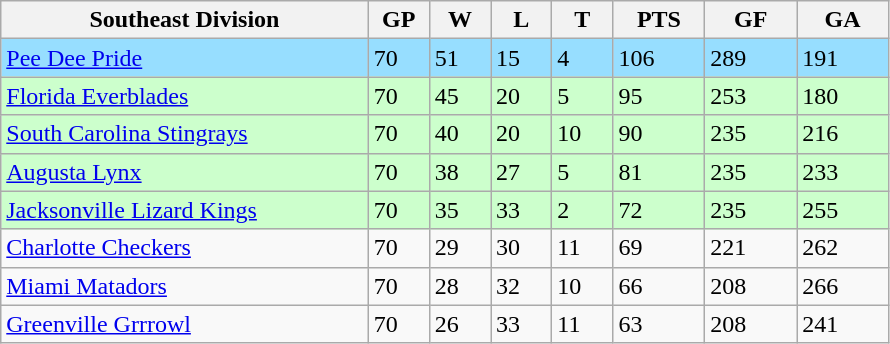<table class="wikitable">
<tr>
<th bgcolor="#DDDDFF" width="30%">Southeast Division</th>
<th bgcolor="#DDDDFF" width="5%">GP</th>
<th bgcolor="#DDDDFF" width="5%">W</th>
<th bgcolor="#DDDDFF" width="5%">L</th>
<th bgcolor="#DDDDFF" width="5%">T</th>
<th bgcolor="#DDDDFF" width="7.5%">PTS</th>
<th bgcolor="#DDDDFF" width="7.5%">GF</th>
<th bgcolor="#DDDDFF" width="7.5%">GA</th>
</tr>
<tr bgcolor="#97DEFF">
<td><a href='#'>Pee Dee Pride</a></td>
<td>70</td>
<td>51</td>
<td>15</td>
<td>4</td>
<td>106</td>
<td>289</td>
<td>191</td>
</tr>
<tr bgcolor="#ccffcc">
<td><a href='#'>Florida Everblades</a></td>
<td>70</td>
<td>45</td>
<td>20</td>
<td>5</td>
<td>95</td>
<td>253</td>
<td>180</td>
</tr>
<tr bgcolor="#ccffcc">
<td><a href='#'>South Carolina Stingrays</a></td>
<td>70</td>
<td>40</td>
<td>20</td>
<td>10</td>
<td>90</td>
<td>235</td>
<td>216</td>
</tr>
<tr bgcolor="#ccffcc">
<td><a href='#'>Augusta Lynx</a></td>
<td>70</td>
<td>38</td>
<td>27</td>
<td>5</td>
<td>81</td>
<td>235</td>
<td>233</td>
</tr>
<tr bgcolor="#ccffcc">
<td><a href='#'>Jacksonville Lizard Kings</a></td>
<td>70</td>
<td>35</td>
<td>33</td>
<td>2</td>
<td>72</td>
<td>235</td>
<td>255</td>
</tr>
<tr>
<td><a href='#'>Charlotte Checkers</a></td>
<td>70</td>
<td>29</td>
<td>30</td>
<td>11</td>
<td>69</td>
<td>221</td>
<td>262</td>
</tr>
<tr>
<td><a href='#'>Miami Matadors</a></td>
<td>70</td>
<td>28</td>
<td>32</td>
<td>10</td>
<td>66</td>
<td>208</td>
<td>266</td>
</tr>
<tr>
<td><a href='#'>Greenville Grrrowl</a></td>
<td>70</td>
<td>26</td>
<td>33</td>
<td>11</td>
<td>63</td>
<td>208</td>
<td>241</td>
</tr>
</table>
